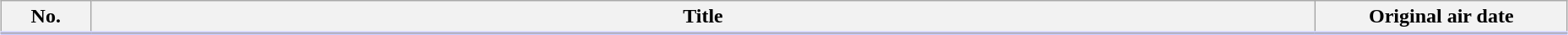<table class="wikitable" style="width:98%; margin:auto; background:#FFF;">
<tr style="border-bottom: 3px solid #CCF;">
<th style="width:4em;">No.</th>
<th>Title</th>
<th style="width:12em;">Original air date</th>
</tr>
<tr>
</tr>
</table>
